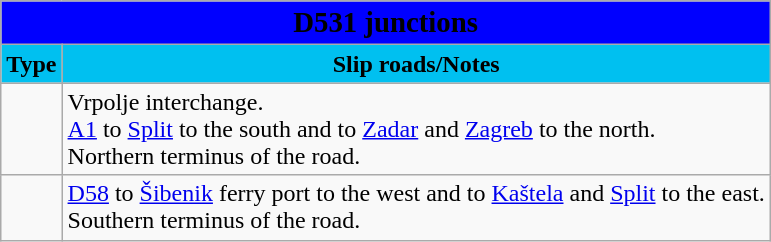<table class="wikitable">
<tr>
<td colspan=2 bgcolor=blue align=center style=margin-top:15><span><big><strong>D531 junctions</strong></big></span></td>
</tr>
<tr>
<td align=center bgcolor=00c0f0><strong>Type</strong></td>
<td align=center bgcolor=00c0f0><strong>Slip roads/Notes</strong></td>
</tr>
<tr>
<td></td>
<td>Vrpolje interchange.<br> <a href='#'>A1</a> to <a href='#'>Split</a> to the south and to <a href='#'>Zadar</a> and <a href='#'>Zagreb</a> to the north.<br>Northern terminus of the road.</td>
</tr>
<tr>
<td></td>
<td> <a href='#'>D58</a> to <a href='#'>Šibenik</a> ferry port to the west and to <a href='#'>Kaštela</a> and <a href='#'>Split</a> to the east.<br>Southern terminus of the road.</td>
</tr>
</table>
